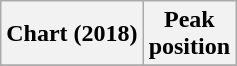<table class="wikitable plainrowheaders">
<tr>
<th>Chart (2018)</th>
<th>Peak<br>position</th>
</tr>
<tr>
</tr>
</table>
